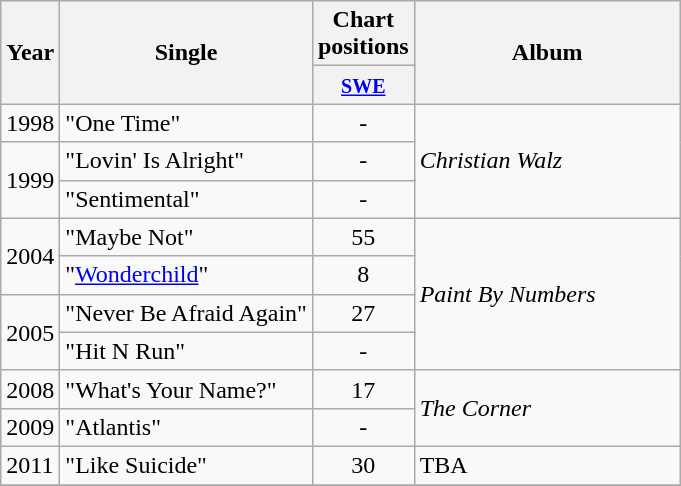<table class="wikitable">
<tr>
<th rowspan="2">Year</th>
<th rowspan="2">Single</th>
<th colspan="1">Chart positions</th>
<th rowspan="2" width="170">Album</th>
</tr>
<tr>
<th width="45"><small><a href='#'>SWE</a></small></th>
</tr>
<tr>
<td rowspan="1">1998</td>
<td>"One Time"</td>
<td align="center">-</td>
<td rowspan="3"><em>Christian Walz</em></td>
</tr>
<tr>
<td rowspan="2">1999</td>
<td>"Lovin' Is Alright"</td>
<td align="center">-</td>
</tr>
<tr>
<td>"Sentimental"</td>
<td align="center">-</td>
</tr>
<tr>
<td rowspan="2">2004</td>
<td>"Maybe Not"</td>
<td align="center">55</td>
<td rowspan="4"><em>Paint By Numbers</em></td>
</tr>
<tr>
<td>"<a href='#'>Wonderchild</a>"</td>
<td align="center">8</td>
</tr>
<tr>
<td rowspan="2">2005</td>
<td>"Never Be Afraid Again"</td>
<td align="center">27</td>
</tr>
<tr>
<td>"Hit N Run"</td>
<td align="center">-</td>
</tr>
<tr>
<td rowspan="1">2008</td>
<td>"What's Your Name?"</td>
<td align="center">17</td>
<td rowspan="2"><em>The Corner</em></td>
</tr>
<tr>
<td rowspan="1">2009</td>
<td>"Atlantis"</td>
<td align="center">-</td>
</tr>
<tr>
<td rowspan="1">2011</td>
<td>"Like Suicide"</td>
<td align="center">30</td>
<td rowspan="1">TBA</td>
</tr>
<tr>
</tr>
</table>
